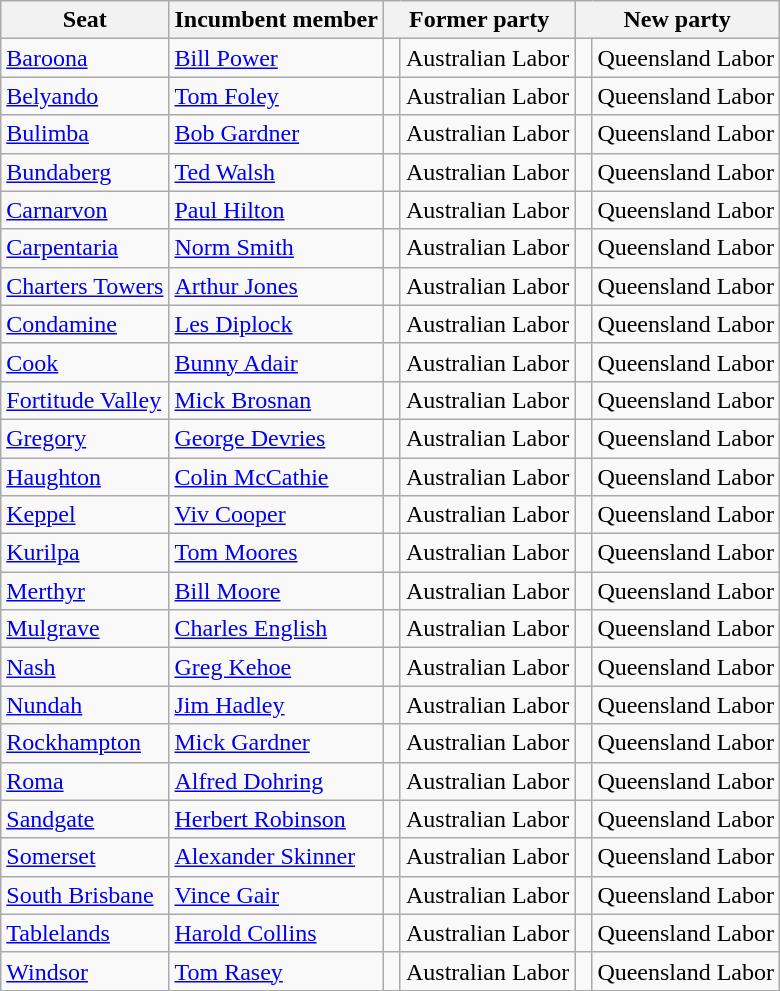<table class="wikitable">
<tr>
<th>Seat</th>
<th>Incumbent member</th>
<th colspan=2>Former party</th>
<th colspan=2>New party</th>
</tr>
<tr>
<td><a href='#'>Baroona</a></td>
<td><a href='#'>Bill Power</a></td>
<td> </td>
<td>Australian Labor</td>
<td> </td>
<td>Queensland Labor</td>
</tr>
<tr>
<td><a href='#'>Belyando</a></td>
<td><a href='#'>Tom Foley</a></td>
<td> </td>
<td>Australian Labor</td>
<td> </td>
<td>Queensland Labor</td>
</tr>
<tr>
<td><a href='#'>Bulimba</a></td>
<td><a href='#'>Bob Gardner</a></td>
<td> </td>
<td>Australian Labor</td>
<td> </td>
<td>Queensland Labor</td>
</tr>
<tr>
<td><a href='#'>Bundaberg</a></td>
<td><a href='#'>Ted Walsh</a></td>
<td> </td>
<td>Australian Labor</td>
<td> </td>
<td>Queensland Labor</td>
</tr>
<tr>
<td><a href='#'>Carnarvon</a></td>
<td><a href='#'>Paul Hilton</a></td>
<td> </td>
<td>Australian Labor</td>
<td> </td>
<td>Queensland Labor</td>
</tr>
<tr>
<td><a href='#'>Carpentaria</a></td>
<td><a href='#'>Norm Smith</a></td>
<td> </td>
<td>Australian Labor</td>
<td> </td>
<td>Queensland Labor</td>
</tr>
<tr>
<td><a href='#'>Charters Towers</a></td>
<td><a href='#'>Arthur Jones</a></td>
<td> </td>
<td>Australian Labor</td>
<td> </td>
<td>Queensland Labor</td>
</tr>
<tr>
<td><a href='#'>Condamine</a></td>
<td><a href='#'>Les Diplock</a></td>
<td> </td>
<td>Australian Labor</td>
<td> </td>
<td>Queensland Labor</td>
</tr>
<tr>
<td><a href='#'>Cook</a></td>
<td><a href='#'>Bunny Adair</a></td>
<td> </td>
<td>Australian Labor</td>
<td> </td>
<td>Queensland Labor</td>
</tr>
<tr>
<td><a href='#'>Fortitude Valley</a></td>
<td><a href='#'>Mick Brosnan</a></td>
<td> </td>
<td>Australian Labor</td>
<td> </td>
<td>Queensland Labor</td>
</tr>
<tr>
<td><a href='#'>Gregory</a></td>
<td><a href='#'>George Devries</a></td>
<td> </td>
<td>Australian Labor</td>
<td> </td>
<td>Queensland Labor</td>
</tr>
<tr>
<td><a href='#'>Haughton</a></td>
<td><a href='#'>Colin McCathie</a></td>
<td> </td>
<td>Australian Labor</td>
<td> </td>
<td>Queensland Labor</td>
</tr>
<tr>
<td><a href='#'>Keppel</a></td>
<td><a href='#'>Viv Cooper</a></td>
<td> </td>
<td>Australian Labor</td>
<td> </td>
<td>Queensland Labor</td>
</tr>
<tr>
<td><a href='#'>Kurilpa</a></td>
<td><a href='#'>Tom Moores</a></td>
<td> </td>
<td>Australian Labor</td>
<td> </td>
<td>Queensland Labor</td>
</tr>
<tr>
<td><a href='#'>Merthyr</a></td>
<td><a href='#'>Bill Moore</a></td>
<td> </td>
<td>Australian Labor</td>
<td> </td>
<td>Queensland Labor</td>
</tr>
<tr>
<td><a href='#'>Mulgrave</a></td>
<td><a href='#'>Charles English</a></td>
<td> </td>
<td>Australian Labor</td>
<td> </td>
<td>Queensland Labor</td>
</tr>
<tr>
<td><a href='#'>Nash</a></td>
<td><a href='#'>Greg Kehoe</a></td>
<td> </td>
<td>Australian Labor</td>
<td> </td>
<td>Queensland Labor</td>
</tr>
<tr>
<td><a href='#'>Nundah</a></td>
<td><a href='#'>Jim Hadley</a></td>
<td> </td>
<td>Australian Labor</td>
<td> </td>
<td>Queensland Labor</td>
</tr>
<tr>
<td><a href='#'>Rockhampton</a></td>
<td><a href='#'>Mick Gardner</a></td>
<td> </td>
<td>Australian Labor</td>
<td> </td>
<td>Queensland Labor</td>
</tr>
<tr>
<td><a href='#'>Roma</a></td>
<td><a href='#'>Alfred Dohring</a></td>
<td> </td>
<td>Australian Labor</td>
<td> </td>
<td>Queensland Labor</td>
</tr>
<tr>
<td><a href='#'>Sandgate</a></td>
<td><a href='#'>Herbert Robinson</a></td>
<td> </td>
<td>Australian Labor</td>
<td> </td>
<td>Queensland Labor</td>
</tr>
<tr>
<td><a href='#'>Somerset</a></td>
<td><a href='#'>Alexander Skinner</a></td>
<td> </td>
<td>Australian Labor</td>
<td> </td>
<td>Queensland Labor</td>
</tr>
<tr>
<td><a href='#'>South Brisbane</a></td>
<td><a href='#'>Vince Gair</a></td>
<td> </td>
<td>Australian Labor</td>
<td> </td>
<td>Queensland Labor</td>
</tr>
<tr>
<td><a href='#'>Tablelands</a></td>
<td><a href='#'>Harold Collins</a></td>
<td> </td>
<td>Australian Labor</td>
<td> </td>
<td>Queensland Labor</td>
</tr>
<tr>
<td><a href='#'>Windsor</a></td>
<td><a href='#'>Tom Rasey</a></td>
<td> </td>
<td>Australian Labor</td>
<td> </td>
<td>Queensland Labor</td>
</tr>
<tr>
</tr>
</table>
